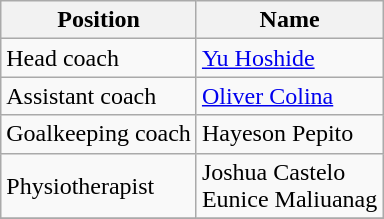<table class="wikitable" style="text-align: left">
<tr>
<th style="background:#; color:#;">Position</th>
<th style="background:#; color:#;">Name</th>
</tr>
<tr>
<td style="background:#; color:#;">Head coach</td>
<td> <a href='#'>Yu Hoshide</a></td>
</tr>
<tr>
<td style="background:#; color:#;">Assistant coach</td>
<td> <a href='#'>Oliver Colina</a></td>
</tr>
<tr>
<td style="background:#; color:#;">Goalkeeping coach</td>
<td> Hayeson Pepito</td>
</tr>
<tr>
<td style="background:#; color:#;">Physiotherapist</td>
<td> Joshua Castelo<br> Eunice Maliuanag</td>
</tr>
<tr>
</tr>
</table>
